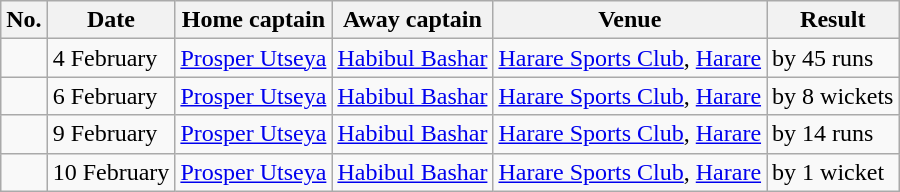<table class="wikitable">
<tr>
<th>No.</th>
<th>Date</th>
<th>Home captain</th>
<th>Away captain</th>
<th>Venue</th>
<th>Result</th>
</tr>
<tr>
<td></td>
<td>4 February</td>
<td><a href='#'>Prosper Utseya</a></td>
<td><a href='#'>Habibul Bashar</a></td>
<td><a href='#'>Harare Sports Club</a>, <a href='#'>Harare</a></td>
<td> by 45 runs</td>
</tr>
<tr>
<td></td>
<td>6 February</td>
<td><a href='#'>Prosper Utseya</a></td>
<td><a href='#'>Habibul Bashar</a></td>
<td><a href='#'>Harare Sports Club</a>, <a href='#'>Harare</a></td>
<td> by 8 wickets</td>
</tr>
<tr>
<td></td>
<td>9 February</td>
<td><a href='#'>Prosper Utseya</a></td>
<td><a href='#'>Habibul Bashar</a></td>
<td><a href='#'>Harare Sports Club</a>, <a href='#'>Harare</a></td>
<td> by 14 runs</td>
</tr>
<tr>
<td></td>
<td>10 February</td>
<td><a href='#'>Prosper Utseya</a></td>
<td><a href='#'>Habibul Bashar</a></td>
<td><a href='#'>Harare Sports Club</a>, <a href='#'>Harare</a></td>
<td> by 1 wicket</td>
</tr>
</table>
